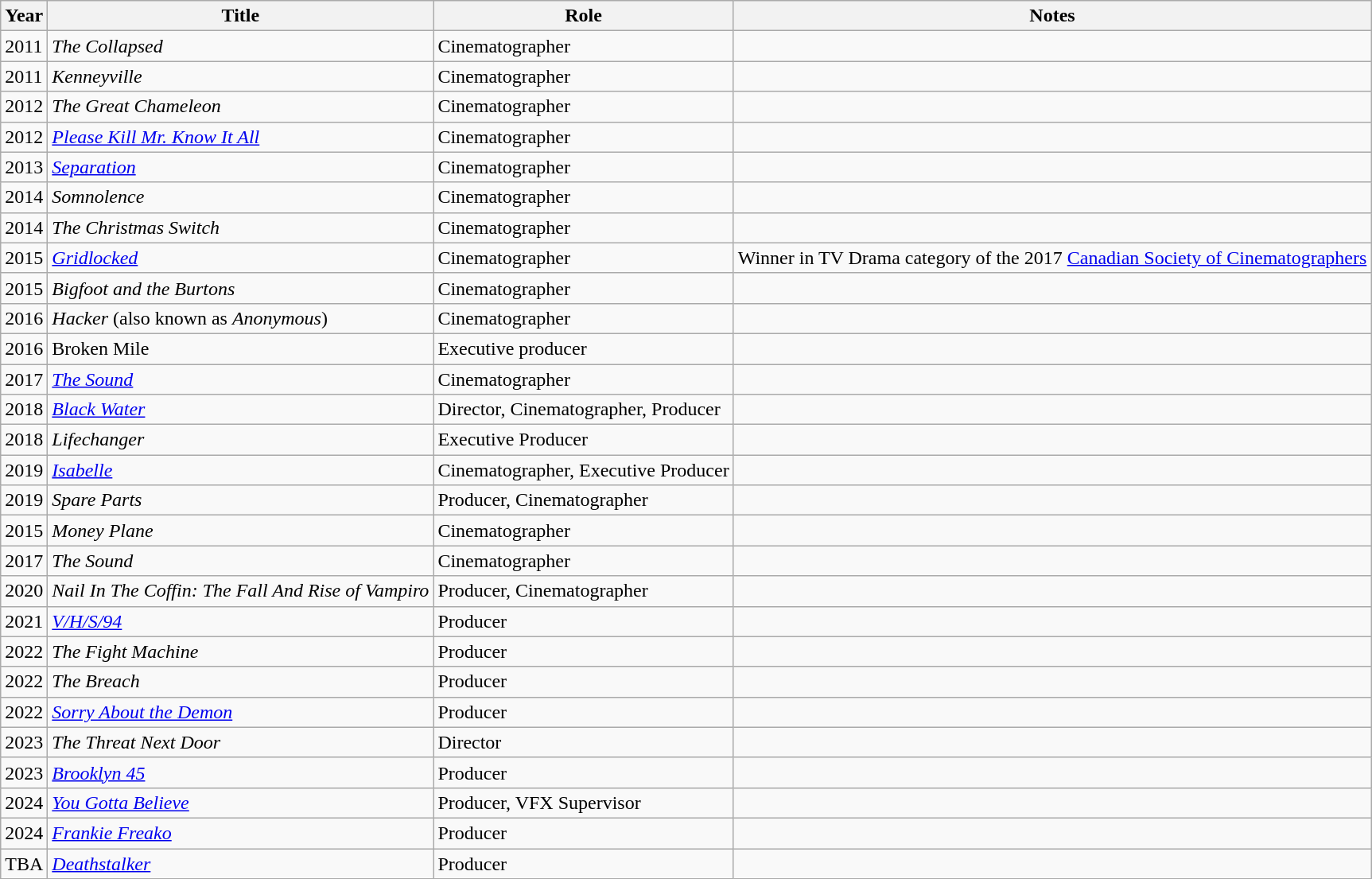<table class="wikitable sortable">
<tr>
<th>Year</th>
<th>Title</th>
<th>Role</th>
<th class="unsortable">Notes</th>
</tr>
<tr>
<td>2011</td>
<td><em>The Collapsed</em></td>
<td>Cinematographer</td>
<td></td>
</tr>
<tr>
<td>2011</td>
<td><em>Kenneyville</em></td>
<td>Cinematographer</td>
<td></td>
</tr>
<tr>
<td>2012</td>
<td><em>The Great Chameleon</em></td>
<td>Cinematographer</td>
<td></td>
</tr>
<tr>
<td>2012</td>
<td><em><a href='#'>Please Kill Mr. Know It All</a></em></td>
<td>Cinematographer</td>
<td></td>
</tr>
<tr>
<td>2013</td>
<td><em><a href='#'>Separation</a></em></td>
<td>Cinematographer</td>
<td></td>
</tr>
<tr>
<td>2014</td>
<td><em>Somnolence</em></td>
<td>Cinematographer</td>
<td></td>
</tr>
<tr>
<td>2014</td>
<td><em>The Christmas Switch</em></td>
<td>Cinematographer</td>
<td></td>
</tr>
<tr>
<td>2015</td>
<td><em><a href='#'>Gridlocked</a></em></td>
<td>Cinematographer</td>
<td>Winner in TV Drama category of the 2017 <a href='#'>Canadian Society of Cinematographers</a></td>
</tr>
<tr>
<td>2015</td>
<td><em>Bigfoot and the Burtons</em></td>
<td>Cinematographer</td>
<td></td>
</tr>
<tr>
<td>2016</td>
<td><em>Hacker</em> (also known as <em>Anonymous</em>)</td>
<td>Cinematographer</td>
<td></td>
</tr>
<tr>
<td>2016</td>
<td>Broken Mile</td>
<td>Executive producer</td>
<td></td>
</tr>
<tr>
<td>2017</td>
<td><em><a href='#'>The Sound</a></em></td>
<td>Cinematographer</td>
<td></td>
</tr>
<tr>
<td>2018</td>
<td><em><a href='#'>Black Water</a></em></td>
<td>Director, Cinematographer, Producer</td>
<td></td>
</tr>
<tr>
<td>2018</td>
<td><em>Lifechanger</em></td>
<td>Executive Producer</td>
<td></td>
</tr>
<tr>
<td>2019</td>
<td><em><a href='#'>Isabelle</a></em></td>
<td>Cinematographer, Executive Producer</td>
<td></td>
</tr>
<tr>
<td>2019</td>
<td><em>Spare Parts</em></td>
<td>Producer, Cinematographer</td>
<td></td>
</tr>
<tr>
<td>2015</td>
<td><em>Money Plane</em></td>
<td>Cinematographer</td>
<td></td>
</tr>
<tr>
<td>2017</td>
<td><em>The Sound</em></td>
<td>Cinematographer</td>
<td></td>
</tr>
<tr>
<td>2020</td>
<td><em>Nail In The Coffin: The Fall And Rise of Vampiro</em></td>
<td>Producer, Cinematographer</td>
</tr>
<tr>
<td>2021</td>
<td><em><a href='#'>V/H/S/94</a></em></td>
<td>Producer</td>
<td></td>
</tr>
<tr>
<td>2022</td>
<td><em>The Fight Machine</em></td>
<td>Producer</td>
<td></td>
</tr>
<tr>
<td>2022</td>
<td><em>The Breach</em></td>
<td>Producer</td>
<td></td>
</tr>
<tr>
<td>2022</td>
<td><em><a href='#'>Sorry About the Demon</a></em></td>
<td>Producer</td>
<td></td>
</tr>
<tr>
<td>2023</td>
<td><em>The Threat Next Door</em></td>
<td>Director</td>
<td></td>
</tr>
<tr>
<td>2023</td>
<td><em><a href='#'>Brooklyn 45</a></em></td>
<td>Producer</td>
<td></td>
</tr>
<tr>
<td>2024</td>
<td><em><a href='#'>You Gotta Believe</a></em></td>
<td>Producer, VFX Supervisor</td>
<td></td>
</tr>
<tr>
<td>2024</td>
<td><em><a href='#'>Frankie Freako</a></em></td>
<td>Producer</td>
<td></td>
</tr>
<tr>
<td>TBA</td>
<td><em><a href='#'>Deathstalker</a></em></td>
<td>Producer</td>
<td></td>
</tr>
</table>
